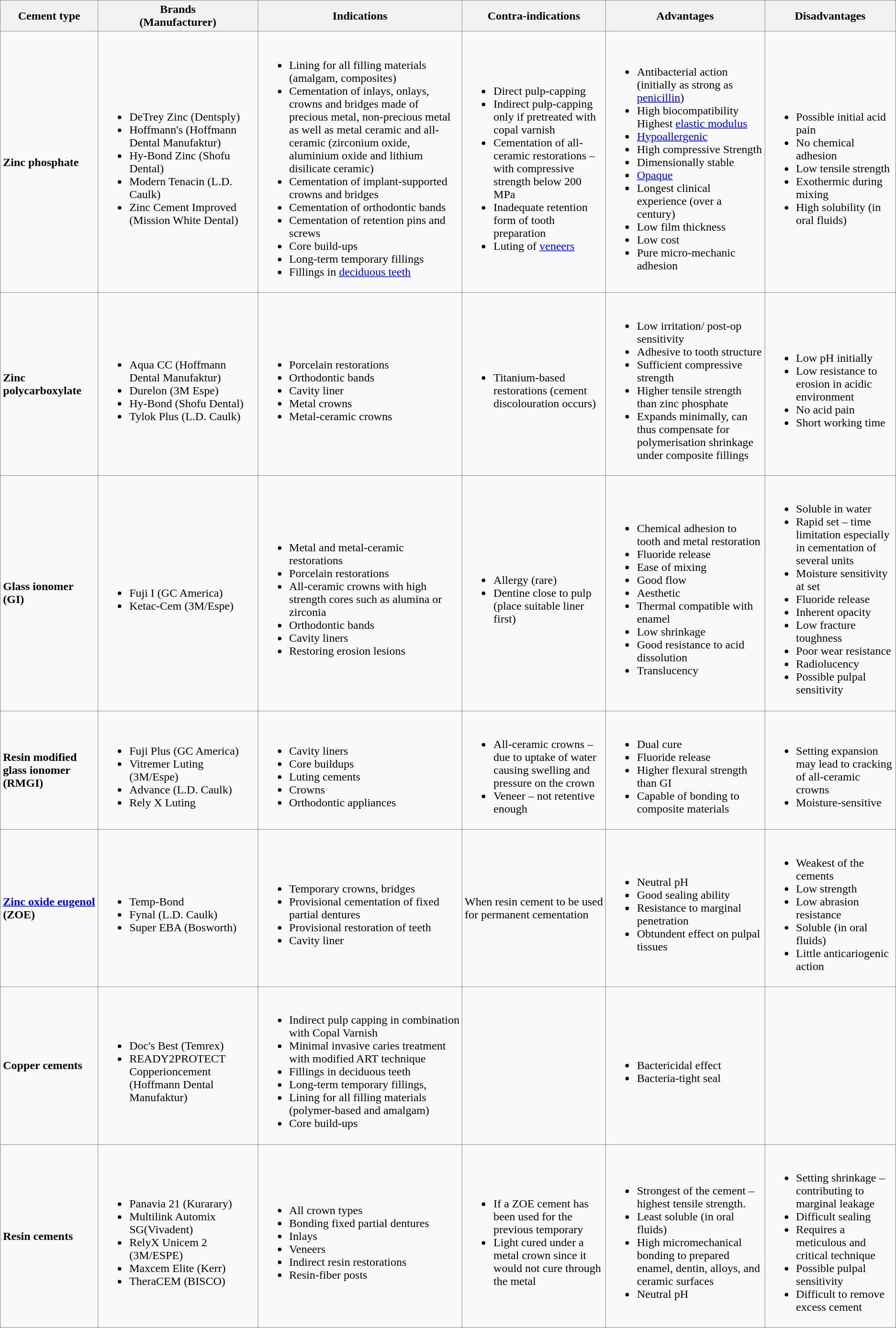<table class="wikitable">
<tr>
<th>Cement type</th>
<th>Brands<br>(Manufacturer)</th>
<th>Indications</th>
<th>Contra-indications</th>
<th>Advantages</th>
<th>Disadvantages</th>
</tr>
<tr>
<td><strong>Zinc phosphate</strong></td>
<td><br><ul><li>DeTrey Zinc (Dentsply)</li><li>Hoffmann's (Hoffmann Dental Manufaktur)</li><li>Hy-Bond Zinc  (Shofu Dental)</li><li>Modern Tenacin (L.D. Caulk)</li><li>Zinc Cement Improved (Mission White Dental)</li></ul></td>
<td><br><ul><li>Lining for all filling materials (amalgam, composites)</li><li>Cementation of inlays, onlays, crowns and bridges made of precious metal, non-precious metal as well as metal ceramic and all-ceramic (zirconium oxide, aluminium oxide and lithium disilicate ceramic)</li><li>Cementation of implant-supported crowns and bridges</li><li>Cementation of orthodontic bands</li><li>Cementation of retention pins and screws</li><li>Core build-ups</li><li>Long-term temporary fillings</li><li>Fillings in <a href='#'>deciduous teeth</a></li></ul></td>
<td><br><ul><li>Direct pulp-capping</li><li>Indirect pulp-capping only if pretreated with copal varnish</li><li>Cementation of all-ceramic restorations – with compressive strength below 200 MPa</li><li>Inadequate retention form of tooth preparation</li><li>Luting of <a href='#'>veneers</a></li></ul></td>
<td><br><ul><li>Antibacterial action (initially as strong as <a href='#'>penicillin</a>)</li><li>High biocompatibility Highest <a href='#'>elastic modulus</a></li><li><a href='#'>Hypoallergenic</a></li><li>High compressive Strength</li><li>Dimensionally stable</li><li><a href='#'>Opaque</a></li><li>Longest clinical experience (over a century)</li><li>Low film thickness</li><li>Low cost</li><li>Pure micro-mechanic adhesion</li></ul></td>
<td><br><ul><li>Possible initial acid pain</li><li>No chemical adhesion</li><li>Low tensile strength</li><li>Exothermic during mixing</li><li>High solubility (in oral fluids)</li></ul></td>
</tr>
<tr>
<td><strong>Zinc polycarboxylate</strong></td>
<td><br><ul><li>Aqua CC (Hoffmann Dental Manufaktur)</li><li>Durelon (3M Espe)</li><li>Hy-Bond (Shofu Dental)</li><li>Tylok Plus (L.D. Caulk)</li></ul></td>
<td><br><ul><li>Porcelain restorations</li><li>Orthodontic bands</li><li>Cavity liner</li><li>Metal crowns</li><li>Metal-ceramic crowns</li></ul></td>
<td><br><ul><li>Titanium-based restorations (cement discolouration occurs)</li></ul></td>
<td><br><ul><li>Low irritation/ post-op sensitivity</li><li>Adhesive to tooth structure</li><li>Sufficient compressive strength</li><li>Higher tensile strength than zinc phosphate</li><li>Expands minimally, can thus compensate for polymerisation shrinkage under composite fillings</li></ul></td>
<td><br><ul><li>Low pH initially</li><li>Low resistance to erosion in acidic environment</li><li>No acid pain</li><li>Short working time</li></ul></td>
</tr>
<tr>
<td><strong>Glass ionomer (GI)</strong></td>
<td><br><ul><li>Fuji I (GC America)</li><li>Ketac-Cem (3M/Espe)</li></ul></td>
<td><br><ul><li>Metal and metal-ceramic restorations</li><li>Porcelain restorations</li><li>All-ceramic crowns with high strength cores such as alumina or zirconia</li><li>Orthodontic bands</li><li>Cavity liners</li><li>Restoring erosion lesions</li></ul></td>
<td><br><ul><li>Allergy (rare)</li><li>Dentine close to pulp (place suitable liner first)</li></ul></td>
<td><br><ul><li>Chemical adhesion to tooth and metal restoration</li><li>Fluoride release</li><li>Ease of mixing</li><li>Good flow</li><li>Aesthetic</li><li>Thermal compatible with enamel</li><li>Low shrinkage</li><li>Good resistance to acid dissolution</li><li>Translucency</li></ul></td>
<td><br><ul><li>Soluble in water</li><li>Rapid set – time limitation especially in cementation of several units</li><li>Moisture sensitivity at set</li><li>Fluoride release</li><li>Inherent opacity</li><li>Low fracture toughness</li><li>Poor wear resistance</li><li>Radiolucency</li><li>Possible pulpal sensitivity</li></ul></td>
</tr>
<tr>
<td><strong>Resin modified glass ionomer (RMGI)</strong></td>
<td><br><ul><li>Fuji Plus (GC America)</li><li>Vitremer Luting (3M/Espe)</li><li>Advance (L.D. Caulk)</li><li>Rely X Luting</li></ul></td>
<td><br><ul><li>Cavity liners</li><li>Core buildups</li><li>Luting cements</li><li>Crowns</li><li>Orthodontic appliances</li></ul></td>
<td><br><ul><li>All-ceramic crowns – due to uptake of water causing swelling and pressure on the crown</li><li>Veneer – not retentive enough</li></ul></td>
<td><br><ul><li>Dual cure</li><li>Fluoride release</li><li>Higher flexural strength than GI</li><li>Capable of bonding to composite materials</li></ul></td>
<td><br><ul><li>Setting expansion may lead to cracking of all-ceramic crowns</li><li>Moisture-sensitive</li></ul></td>
</tr>
<tr>
<td><strong><a href='#'>Zinc oxide eugenol</a> (ZOE)</strong></td>
<td><br><ul><li>Temp-Bond</li><li>Fynal (L.D. Caulk)</li><li>Super EBA (Bosworth)</li></ul></td>
<td><br><ul><li>Temporary crowns, bridges</li><li>Provisional cementation of fixed partial dentures</li><li>Provisional restoration of teeth</li><li>Cavity liner</li></ul></td>
<td>When resin cement to be used for permanent cementation</td>
<td><br><ul><li>Neutral pH</li><li>Good sealing ability</li><li>Resistance to marginal penetration</li><li>Obtundent effect on pulpal tissues</li></ul></td>
<td><br><ul><li>Weakest of the cements</li><li>Low strength</li><li>Low abrasion resistance</li><li>Soluble (in oral fluids)</li><li>Little anticariogenic action</li></ul></td>
</tr>
<tr>
<td><strong>Copper cements</strong></td>
<td><br><ul><li>Doc's Best (Temrex)</li><li>READY2PROTECT Copperioncement (Hoffmann Dental Manufaktur)</li></ul></td>
<td><br><ul><li>Indirect pulp capping  in combination with  Copal Varnish</li><li>Minimal invasive caries treatment with modified ART technique</li><li>Fillings in deciduous teeth</li><li>Long-term temporary fillings,</li><li>Lining for all filling materials (polymer-based and amalgam)</li><li>Core build-ups</li></ul></td>
<td></td>
<td><br><ul><li>Bactericidal effect</li><li>Bacteria-tight seal</li></ul></td>
<td></td>
</tr>
<tr>
<td><strong>Resin cements</strong></td>
<td><br><ul><li>Panavia 21 (Kurarary)</li><li>Multilink Automix SG(Vivadent)</li><li>RelyX Unicem 2 (3M/ESPE)</li><li>Maxcem Elite (Kerr)</li><li>TheraCEM (BISCO)</li></ul></td>
<td><br><ul><li>All crown types</li><li>Bonding fixed partial dentures</li><li>Inlays</li><li>Veneers</li><li>Indirect resin restorations</li><li>Resin-fiber posts</li></ul></td>
<td><br><ul><li>If a ZOE cement has been used for the previous temporary</li><li>Light cured under a metal crown since it would not cure through the metal</li></ul></td>
<td><br><ul><li>Strongest of the cement – highest tensile strength.</li><li>Least soluble (in oral fluids)</li><li>High micromechanical bonding to prepared enamel, dentin, alloys, and ceramic surfaces</li><li>Neutral pH</li></ul></td>
<td><br><ul><li>Setting shrinkage – contributing to marginal leakage</li><li>Difficult sealing</li><li>Requires a meticulous and critical technique</li><li>Possible pulpal sensitivity</li><li>Difficult to remove excess cement</li></ul></td>
</tr>
</table>
